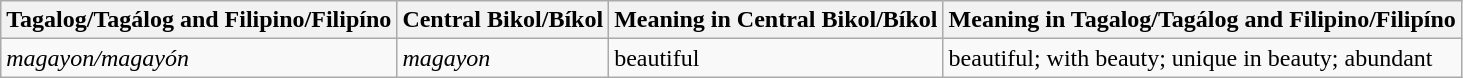<table class="wikitable">
<tr>
<th>Tagalog/Tagálog and Filipino/Filipíno</th>
<th>Central Bikol/Bíkol</th>
<th>Meaning in Central Bikol/Bíkol</th>
<th>Meaning in Tagalog/Tagálog and Filipino/Filipíno</th>
</tr>
<tr>
<td><em>magayon/magayón</em> </td>
<td><em>magayon</em></td>
<td>beautiful</td>
<td>beautiful; with beauty; unique in beauty; abundant</td>
</tr>
</table>
